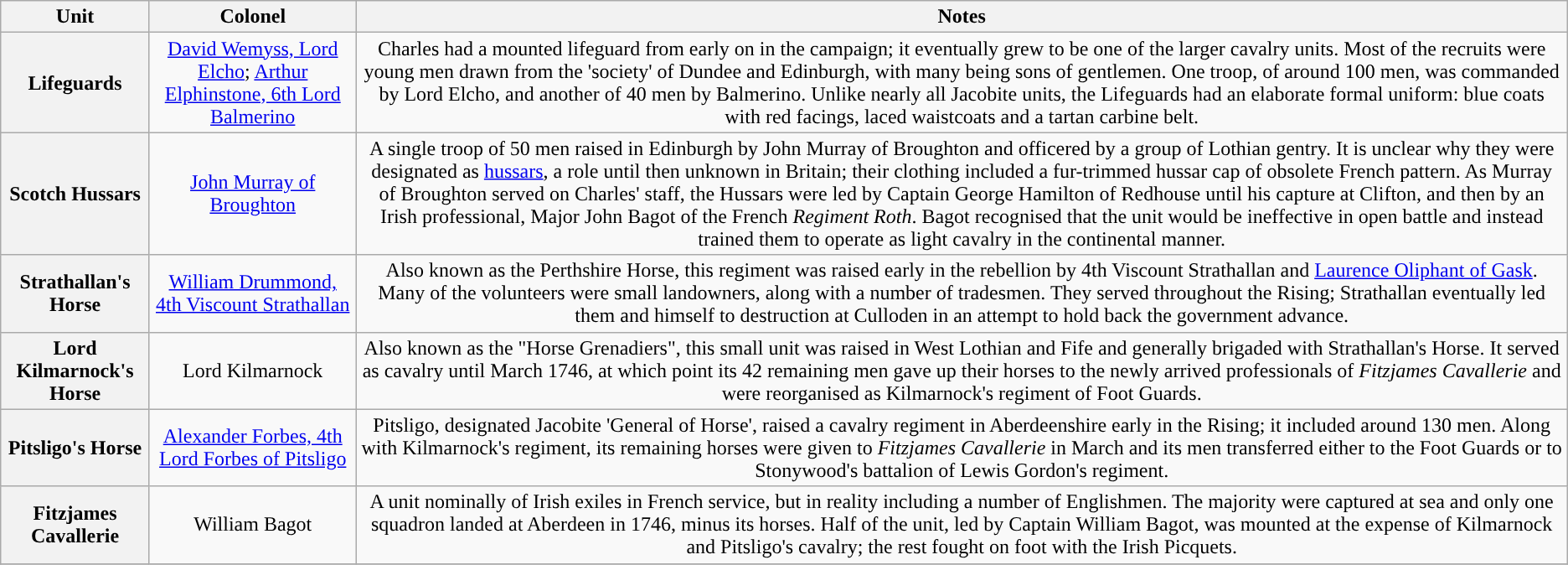<table class="wikitable">
<tr>
<th>Unit</th>
<th>Colonel</th>
<th>Notes</th>
</tr>
<tr>
<th colspan="1" bgcolor="#f9f9f9;"><strong>Lifeguards</strong></th>
<td align="center"><a href='#'>David Wemyss, Lord Elcho</a>; <a href='#'>Arthur Elphinstone, 6th Lord Balmerino</a></td>
<td align="center">Charles had a mounted lifeguard from early on in the campaign; it eventually grew to be one of the larger cavalry units. Most of the recruits were young men drawn from the 'society' of Dundee and Edinburgh, with many being sons of gentlemen. One troop, of around 100 men, was commanded by Lord Elcho, and another of 40 men by Balmerino. Unlike nearly all Jacobite units, the Lifeguards had an elaborate formal uniform: blue coats with red facings, laced waistcoats and a tartan carbine belt.</td>
</tr>
<tr>
<th colspan="1" bgcolor="#f9f9f9;"><strong>Scotch Hussars</strong></th>
<td align="center"><a href='#'>John Murray of Broughton</a></td>
<td align="center">A single troop of 50 men raised in Edinburgh by John Murray of Broughton and officered by a group of Lothian gentry. It is unclear why they were designated as <a href='#'>hussars</a>, a role until then unknown in Britain; their clothing included a fur-trimmed hussar cap of obsolete French pattern. As Murray of Broughton served on Charles' staff, the Hussars were led by Captain George Hamilton of Redhouse until his capture at Clifton, and then by an Irish professional, Major John Bagot of the French <em>Regiment Roth</em>. Bagot recognised that the unit would be ineffective in open battle and instead trained them to operate as light cavalry in the continental manner.</td>
</tr>
<tr>
<th colspan="1" bgcolor="#f9f9f9;"><strong>Strathallan's Horse</strong></th>
<td align="center"><a href='#'>William Drummond, 4th Viscount Strathallan</a></td>
<td align="center">Also known as the Perthshire Horse, this regiment was raised early in the rebellion by 4th Viscount Strathallan and <a href='#'>Laurence Oliphant of Gask</a>. Many of the volunteers were small landowners, along with a number of tradesmen. They served throughout the Rising; Strathallan eventually led them and himself to destruction at Culloden in an attempt to hold back the government advance.</td>
</tr>
<tr>
<th colspan="1" bgcolor="#f9f9f9;"><strong>Lord Kilmarnock's Horse</strong></th>
<td align="center">Lord Kilmarnock</td>
<td align="center">Also known as the "Horse Grenadiers", this small unit was raised in West Lothian and Fife and generally brigaded with Strathallan's Horse. It served as cavalry until March 1746, at which point its 42 remaining men gave up their horses to the newly arrived professionals of <em>Fitzjames Cavallerie</em> and were reorganised as Kilmarnock's regiment of Foot Guards.</td>
</tr>
<tr>
<th colspan="1" bgcolor="#f9f9f9;"><strong>Pitsligo's Horse</strong></th>
<td align="center"><a href='#'>Alexander Forbes, 4th Lord Forbes of Pitsligo</a></td>
<td align="center">Pitsligo, designated Jacobite 'General of Horse', raised a cavalry regiment in Aberdeenshire early in the Rising; it included around 130 men. Along with Kilmarnock's regiment, its remaining horses were given to <em>Fitzjames Cavallerie</em> in March and its men transferred either to the Foot Guards or to Stonywood's battalion of Lewis Gordon's regiment.</td>
</tr>
<tr>
<th colspan="1" bgcolor="#f9f9f9;"><strong>Fitzjames Cavallerie</strong></th>
<td align="center">William Bagot</td>
<td align="center">A unit nominally of Irish exiles in French service, but in reality including a number of Englishmen. The majority were captured at sea and only one squadron landed at Aberdeen in 1746, minus its horses. Half of the unit, led by Captain William Bagot, was mounted at the expense of Kilmarnock and Pitsligo's cavalry; the rest fought on foot with the Irish Picquets.</td>
</tr>
<tr>
</tr>
</table>
